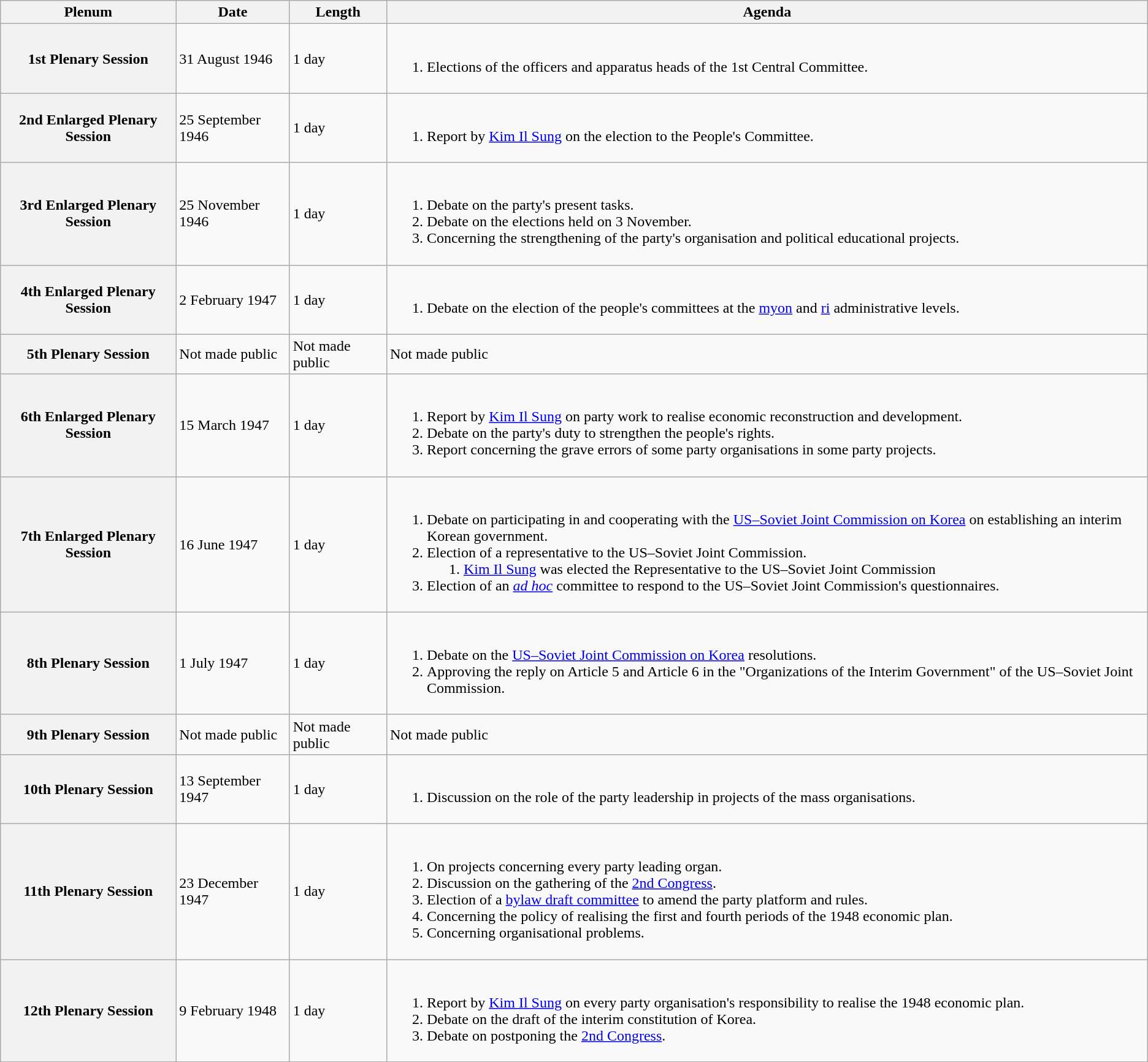<table class="wikitable sortable plainrowheaders">
<tr>
<th scope="col">Plenum</th>
<th scope="col">Date</th>
<th scope="col">Length</th>
<th scope="col">Agenda</th>
</tr>
<tr>
<th scope="row">1st Plenary Session</th>
<td data-sort-value="1">31 August 1946</td>
<td>1 day</td>
<td><br><ol><li>Elections of the officers and apparatus heads of the 1st  Central Committee.</li></ol></td>
</tr>
<tr>
<th scope="row">2nd Enlarged Plenary Session</th>
<td data-sort-value="2">25 September 1946</td>
<td>1 day</td>
<td><br><ol><li>Report by <a href='#'>Kim Il Sung</a> on the election to the People's Committee.</li></ol></td>
</tr>
<tr>
<th scope="row">3rd Enlarged Plenary Session</th>
<td data-sort-value="3">25 November 1946</td>
<td>1 day</td>
<td><br><ol><li>Debate on the party's present tasks.</li><li>Debate on the elections held on 3 November.</li><li>Concerning the strengthening of the party's organisation and political educational projects.</li></ol></td>
</tr>
<tr>
<th scope="row">4th Enlarged Plenary Session</th>
<td data-sort-value="4">2 February 1947</td>
<td>1 day</td>
<td><br><ol><li>Debate on the election of the people's committees at the <a href='#'>myon</a> and <a href='#'>ri</a> administrative levels.</li></ol></td>
</tr>
<tr>
<th scope="row">5th Plenary Session</th>
<td>Not made public</td>
<td>Not made public</td>
<td>Not made public</td>
</tr>
<tr>
<th scope="row">6th Enlarged Plenary Session</th>
<td data-sort-value="5">15 March 1947</td>
<td>1 day</td>
<td><br><ol><li>Report by <a href='#'>Kim Il Sung</a> on party work to realise economic reconstruction and development.</li><li>Debate on the party's duty to strengthen the people's rights.</li><li>Report concerning the grave errors of some party organisations in some party projects.</li></ol></td>
</tr>
<tr>
<th scope="row">7th Enlarged Plenary Session</th>
<td data-sort-value="6">16 June 1947</td>
<td>1 day</td>
<td><br><ol><li>Debate on participating in and cooperating with the <a href='#'>US–Soviet Joint Commission on Korea</a> on establishing an interim Korean government.</li><li>Election of a representative to the US–Soviet Joint Commission.<ol><li><a href='#'>Kim Il Sung</a> was elected the Representative to the US–Soviet Joint Commission</li></ol></li><li>Election of an <em><a href='#'>ad hoc</a></em> committee to respond to the US–Soviet Joint Commission's questionnaires.</li></ol></td>
</tr>
<tr>
<th scope="row">8th Plenary Session</th>
<td data-sort-value="7">1 July 1947</td>
<td>1 day</td>
<td><br><ol><li>Debate on the <a href='#'>US–Soviet Joint Commission on Korea</a> resolutions.</li><li>Approving the reply on Article 5 and Article 6 in the "Organizations of the Interim Government" of the US–Soviet Joint Commission.</li></ol></td>
</tr>
<tr>
<th scope="row">9th Plenary Session</th>
<td>Not made public</td>
<td>Not made public</td>
<td>Not made public</td>
</tr>
<tr>
<th scope="row">10th Plenary Session</th>
<td data-sort-value="8">13 September 1947</td>
<td>1 day</td>
<td><br><ol><li>Discussion on the role of the party leadership in projects of the mass organisations.</li></ol></td>
</tr>
<tr>
<th scope="row">11th Plenary Session</th>
<td data-sort-value="9">23 December 1947</td>
<td>1 day</td>
<td><br><ol><li>On projects concerning every party leading organ.</li><li>Discussion on the gathering of the <a href='#'>2nd Congress</a>.</li><li>Election of a <a href='#'>bylaw draft committee</a> to amend the party platform and rules.</li><li>Concerning the policy of realising the first and fourth periods of the 1948 economic plan.</li><li>Concerning organisational problems.</li></ol></td>
</tr>
<tr>
<th scope="row">12th Plenary Session</th>
<td data-sort-value="10">9 February 1948</td>
<td>1 day</td>
<td><br><ol><li>Report by <a href='#'>Kim Il Sung</a> on every party organisation's responsibility to realise the 1948 economic plan.</li><li>Debate on the draft of the interim constitution of Korea.</li><li>Debate on postponing the <a href='#'>2nd Congress</a>.</li></ol></td>
</tr>
</table>
